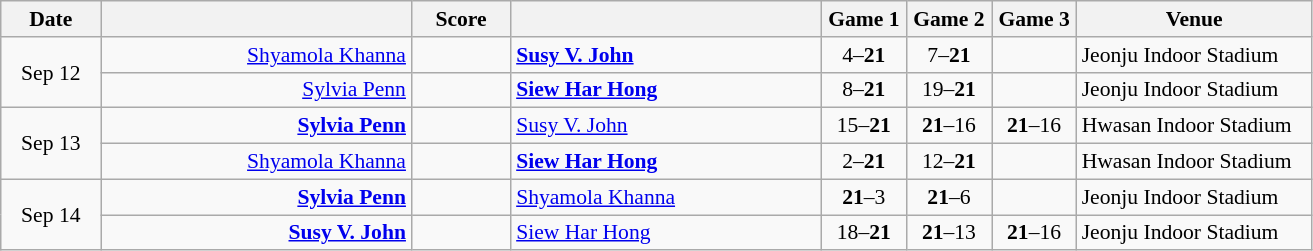<table class="wikitable" style="text-align: center; font-size:90% ">
<tr>
<th width="60">Date</th>
<th align="right" width="200"></th>
<th width="60">Score</th>
<th align="left" width="200"></th>
<th width="50">Game 1</th>
<th width="50">Game 2</th>
<th width="50">Game 3</th>
<th width="150">Venue</th>
</tr>
<tr>
<td rowspan="2">Sep 12</td>
<td align="right"><a href='#'>Shyamola Khanna</a> </td>
<td align="center"></td>
<td align="left"><strong> <a href='#'>Susy V. John</a></strong></td>
<td>4–<strong>21</strong></td>
<td>7–<strong>21</strong></td>
<td></td>
<td align="left">Jeonju Indoor Stadium</td>
</tr>
<tr>
<td align="right"><a href='#'>Sylvia Penn</a> </td>
<td align="center"></td>
<td align="left"><strong> <a href='#'>Siew Har Hong</a></strong></td>
<td>8–<strong>21</strong></td>
<td>19–<strong>21</strong></td>
<td></td>
<td align="left">Jeonju Indoor Stadium</td>
</tr>
<tr>
<td rowspan="2">Sep 13</td>
<td align="right"><strong><a href='#'>Sylvia Penn</a> </strong></td>
<td align="center"></td>
<td align="left"> <a href='#'>Susy V. John</a></td>
<td>15–<strong>21</strong></td>
<td><strong>21</strong>–16</td>
<td><strong>21</strong>–16</td>
<td align="left">Hwasan Indoor Stadium</td>
</tr>
<tr>
<td align="right"><a href='#'>Shyamola Khanna</a> </td>
<td align="center"></td>
<td align="left"><strong> <a href='#'>Siew Har Hong</a></strong></td>
<td>2–<strong>21</strong></td>
<td>12–<strong>21</strong></td>
<td></td>
<td align="left">Hwasan Indoor Stadium</td>
</tr>
<tr>
<td rowspan="2">Sep 14</td>
<td align="right"><strong><a href='#'>Sylvia Penn</a> </strong></td>
<td align="center"></td>
<td align="left"> <a href='#'>Shyamola Khanna</a></td>
<td><strong>21</strong>–3</td>
<td><strong>21</strong>–6</td>
<td></td>
<td align="left">Jeonju Indoor Stadium</td>
</tr>
<tr>
<td align="right"><strong><a href='#'>Susy V. John</a> </strong></td>
<td align="center"></td>
<td align="left"> <a href='#'>Siew Har Hong</a></td>
<td>18–<strong>21</strong></td>
<td><strong>21</strong>–13</td>
<td><strong>21</strong>–16</td>
<td align="left">Jeonju Indoor Stadium</td>
</tr>
</table>
